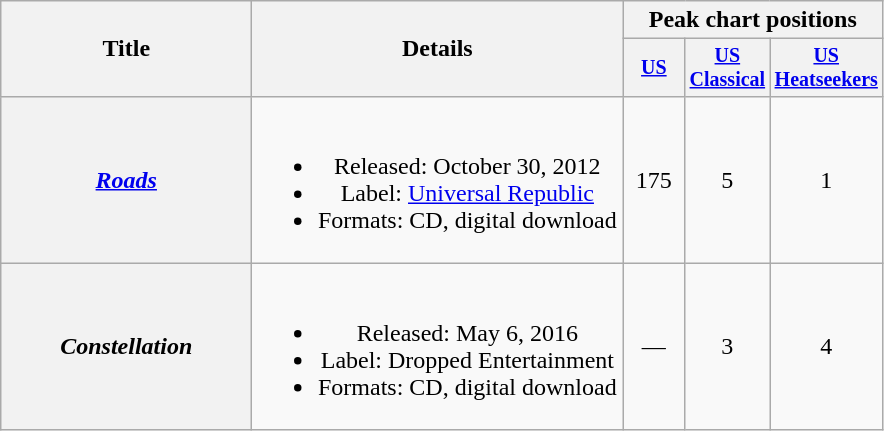<table class="wikitable plainrowheaders" style="text-align:center;">
<tr>
<th rowspan="2" style="width:10em;">Title</th>
<th rowspan="2" style="width:15em;">Details</th>
<th colspan="3">Peak chart positions</th>
</tr>
<tr style="font-size:smaller;">
<th width="35"><a href='#'>US</a><br></th>
<th width="35"><a href='#'>US<br>Classical</a><br></th>
<th width="35"><a href='#'>US<br>Heatseekers</a><br></th>
</tr>
<tr>
<th scope="row"><em><a href='#'>Roads</a></em></th>
<td><br><ul><li>Released: October 30, 2012</li><li>Label: <a href='#'>Universal Republic</a></li><li>Formats: CD, digital download</li></ul></td>
<td>175</td>
<td>5</td>
<td>1</td>
</tr>
<tr>
<th scope="row"><em>Constellation</em></th>
<td><br><ul><li>Released: May 6, 2016</li><li>Label: Dropped Entertainment</li><li>Formats: CD, digital download</li></ul></td>
<td>—</td>
<td>3</td>
<td>4</td>
</tr>
</table>
